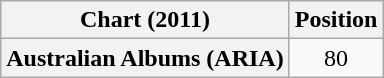<table class="wikitable plainrowheaders">
<tr>
<th>Chart (2011)</th>
<th>Position</th>
</tr>
<tr>
<th scope="row">Australian Albums (ARIA)</th>
<td style="text-align:center;">80</td>
</tr>
</table>
